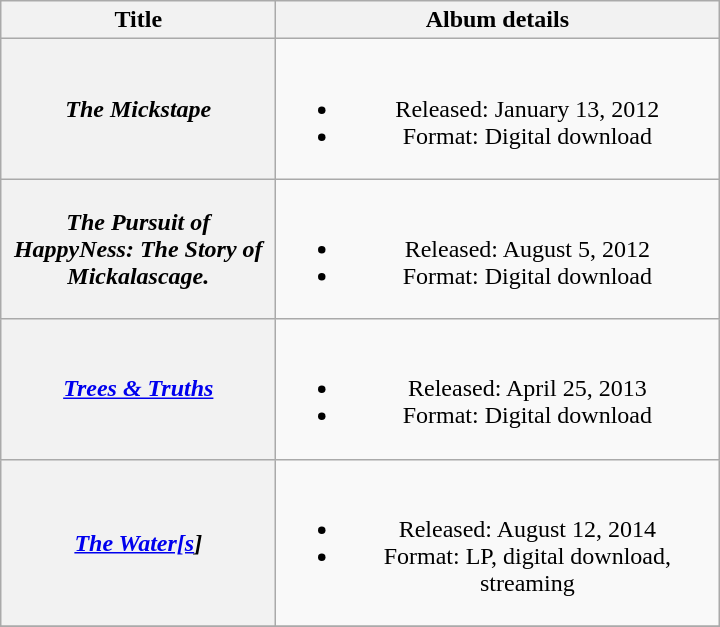<table class="wikitable plainrowheaders" style="text-align:center;">
<tr>
<th scope="col" style="width:11em;">Title</th>
<th scope="col" style="width:18em;">Album details</th>
</tr>
<tr>
<th scope="row"><em>The Mickstape</em></th>
<td><br><ul><li>Released: January 13, 2012</li><li>Format: Digital download</li></ul></td>
</tr>
<tr>
<th scope="row"><em>The Pursuit of HappyNess: The Story of Mickalascage.</em></th>
<td><br><ul><li>Released: August 5, 2012</li><li>Format: Digital download</li></ul></td>
</tr>
<tr>
<th scope="row"><em><a href='#'>Trees & Truths</a></em></th>
<td><br><ul><li>Released: April 25, 2013</li><li>Format: Digital download</li></ul></td>
</tr>
<tr>
<th scope="row"><em><a href='#'>The Water[s</a>]</em></th>
<td><br><ul><li>Released: August 12, 2014</li><li>Format: LP, digital download, streaming</li></ul></td>
</tr>
<tr>
</tr>
</table>
